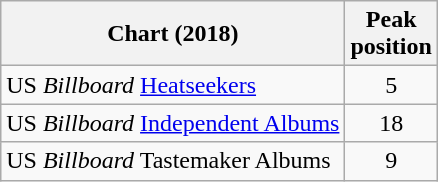<table class="wikitable">
<tr>
<th>Chart (2018)</th>
<th>Peak<br>position</th>
</tr>
<tr>
<td>US <em>Billboard</em> <a href='#'>Heatseekers</a></td>
<td align="center">5</td>
</tr>
<tr>
<td>US <em>Billboard</em> <a href='#'>Independent Albums</a></td>
<td align="center">18</td>
</tr>
<tr>
<td>US <em>Billboard</em> Tastemaker Albums</td>
<td align="center">9</td>
</tr>
</table>
